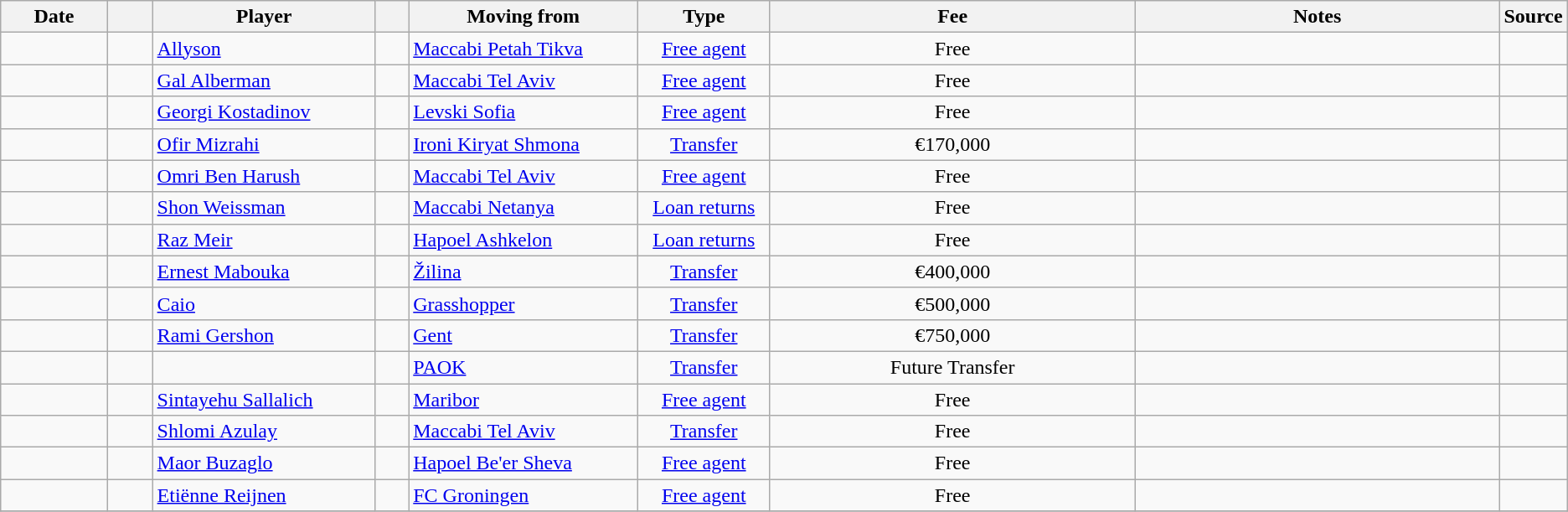<table class="wikitable sortable">
<tr>
<th style="width:80px;">Date</th>
<th style="width:30px;"></th>
<th style="width:175px;">Player</th>
<th style="width:20px;"></th>
<th style="width:180px;">Moving from</th>
<th style="width:100px;" class="unsortable">Type</th>
<th style="width:295px;" class="unsortable">Fee</th>
<th style="width:295px;" class="unsortable">Notes</th>
<th style="width:20px;">Source</th>
</tr>
<tr>
<td></td>
<td align=center></td>
<td> <a href='#'>Allyson</a></td>
<td></td>
<td> <a href='#'>Maccabi Petah Tikva</a></td>
<td align=center><a href='#'>Free agent</a></td>
<td align=center>Free</td>
<td align=center></td>
<td></td>
</tr>
<tr>
<td></td>
<td align=center></td>
<td> <a href='#'>Gal Alberman</a></td>
<td></td>
<td> <a href='#'>Maccabi Tel Aviv</a></td>
<td align=center><a href='#'>Free agent</a></td>
<td align=center>Free</td>
<td align=center></td>
<td></td>
</tr>
<tr>
<td></td>
<td align=center></td>
<td> <a href='#'>Georgi Kostadinov</a></td>
<td></td>
<td> <a href='#'>Levski Sofia</a></td>
<td align=center><a href='#'>Free agent</a></td>
<td align=center>Free</td>
<td align=center></td>
<td></td>
</tr>
<tr>
<td></td>
<td align=center></td>
<td> <a href='#'>Ofir Mizrahi</a></td>
<td></td>
<td> <a href='#'>Ironi Kiryat Shmona</a></td>
<td align=center><a href='#'>Transfer</a></td>
<td align=center>€170,000</td>
<td align=center></td>
<td></td>
</tr>
<tr>
<td></td>
<td align=center></td>
<td> <a href='#'>Omri Ben Harush</a></td>
<td></td>
<td> <a href='#'>Maccabi Tel Aviv</a></td>
<td align=center><a href='#'>Free agent</a></td>
<td align=center>Free</td>
<td align=center></td>
<td></td>
</tr>
<tr>
<td></td>
<td align=center></td>
<td> <a href='#'>Shon Weissman</a></td>
<td></td>
<td> <a href='#'>Maccabi Netanya</a></td>
<td align=center><a href='#'>Loan returns</a></td>
<td align=center>Free</td>
<td align=center></td>
<td></td>
</tr>
<tr>
<td></td>
<td align=center></td>
<td> <a href='#'>Raz Meir</a></td>
<td></td>
<td> <a href='#'>Hapoel Ashkelon</a></td>
<td align=center><a href='#'>Loan returns</a></td>
<td align=center>Free</td>
<td align=center></td>
<td></td>
</tr>
<tr>
<td></td>
<td align=center></td>
<td> <a href='#'>Ernest Mabouka</a></td>
<td></td>
<td> <a href='#'>Žilina</a></td>
<td align=center><a href='#'>Transfer</a></td>
<td align=center>€400,000</td>
<td align=center></td>
<td></td>
</tr>
<tr>
<td></td>
<td align=center></td>
<td> <a href='#'>Caio</a></td>
<td></td>
<td> <a href='#'>Grasshopper</a></td>
<td align=center><a href='#'>Transfer</a></td>
<td align=center>€500,000</td>
<td align=center></td>
<td></td>
</tr>
<tr>
<td></td>
<td align=center></td>
<td> <a href='#'>Rami Gershon</a></td>
<td></td>
<td> <a href='#'>Gent</a></td>
<td align=center><a href='#'>Transfer</a></td>
<td align=center>€750,000</td>
<td align=center></td>
<td></td>
</tr>
<tr>
<td></td>
<td align=center></td>
<td> </td>
<td></td>
<td> <a href='#'>PAOK</a></td>
<td align=center><a href='#'>Transfer</a></td>
<td align=center>Future Transfer</td>
<td align=center></td>
<td></td>
</tr>
<tr>
<td></td>
<td align=center></td>
<td> <a href='#'>Sintayehu Sallalich</a></td>
<td></td>
<td> <a href='#'>Maribor</a></td>
<td align=center><a href='#'>Free agent</a></td>
<td align=center>Free</td>
<td align=center></td>
<td></td>
</tr>
<tr>
<td></td>
<td align=center></td>
<td> <a href='#'>Shlomi Azulay</a></td>
<td></td>
<td> <a href='#'>Maccabi Tel Aviv</a></td>
<td align=center><a href='#'>Transfer</a></td>
<td align=center>Free</td>
<td align=center></td>
<td></td>
</tr>
<tr>
<td></td>
<td align=center></td>
<td> <a href='#'>Maor Buzaglo</a></td>
<td></td>
<td> <a href='#'>Hapoel Be'er Sheva</a></td>
<td align=center><a href='#'>Free agent</a></td>
<td align=center>Free</td>
<td align=center></td>
<td></td>
</tr>
<tr>
<td></td>
<td align=center></td>
<td> <a href='#'>Etiënne Reijnen</a></td>
<td></td>
<td> <a href='#'>FC Groningen</a></td>
<td align=center><a href='#'>Free agent</a></td>
<td align=center>Free</td>
<td align=center></td>
<td></td>
</tr>
<tr>
</tr>
</table>
